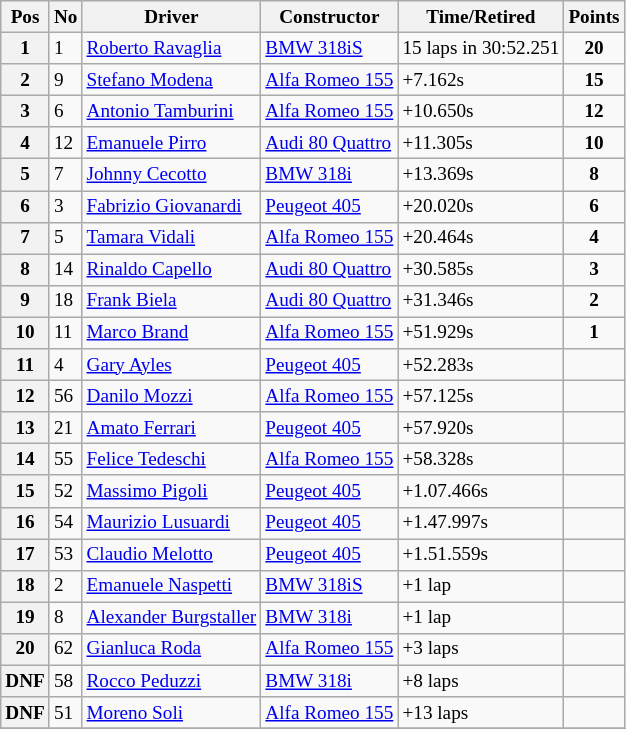<table class="wikitable" style="font-size: 80%;">
<tr>
<th>Pos</th>
<th>No</th>
<th>Driver</th>
<th>Constructor</th>
<th>Time/Retired</th>
<th>Points</th>
</tr>
<tr>
<th>1</th>
<td>1</td>
<td> <a href='#'>Roberto Ravaglia</a></td>
<td><a href='#'>BMW 318iS</a></td>
<td>15 laps in 30:52.251</td>
<td align=center><strong>20</strong></td>
</tr>
<tr>
<th>2</th>
<td>9</td>
<td> <a href='#'>Stefano Modena</a></td>
<td><a href='#'>Alfa Romeo 155</a></td>
<td>+7.162s</td>
<td align=center><strong>15</strong></td>
</tr>
<tr>
<th>3</th>
<td>6</td>
<td> <a href='#'>Antonio Tamburini</a></td>
<td><a href='#'>Alfa Romeo 155</a></td>
<td>+10.650s</td>
<td align=center><strong>12</strong></td>
</tr>
<tr>
<th>4</th>
<td>12</td>
<td> <a href='#'>Emanuele Pirro</a></td>
<td><a href='#'>Audi 80 Quattro</a></td>
<td>+11.305s</td>
<td align=center><strong>10</strong></td>
</tr>
<tr>
<th>5</th>
<td>7</td>
<td> <a href='#'>Johnny Cecotto</a></td>
<td><a href='#'>BMW 318i</a></td>
<td>+13.369s</td>
<td align=center><strong>8</strong></td>
</tr>
<tr>
<th>6</th>
<td>3</td>
<td> <a href='#'>Fabrizio Giovanardi</a></td>
<td><a href='#'>Peugeot 405</a></td>
<td>+20.020s</td>
<td align=center><strong>6</strong></td>
</tr>
<tr>
<th>7</th>
<td>5</td>
<td> <a href='#'>Tamara Vidali</a></td>
<td><a href='#'>Alfa Romeo 155</a></td>
<td>+20.464s</td>
<td align=center><strong>4</strong></td>
</tr>
<tr>
<th>8</th>
<td>14</td>
<td> <a href='#'>Rinaldo Capello</a></td>
<td><a href='#'>Audi 80 Quattro</a></td>
<td>+30.585s</td>
<td align=center><strong>3</strong></td>
</tr>
<tr>
<th>9</th>
<td>18</td>
<td> <a href='#'>Frank Biela</a></td>
<td><a href='#'>Audi 80 Quattro</a></td>
<td>+31.346s</td>
<td align=center><strong>2</strong></td>
</tr>
<tr>
<th>10</th>
<td>11</td>
<td> <a href='#'>Marco Brand</a></td>
<td><a href='#'>Alfa Romeo 155</a></td>
<td>+51.929s</td>
<td align=center><strong>1</strong></td>
</tr>
<tr>
<th>11</th>
<td>4</td>
<td> <a href='#'>Gary Ayles</a></td>
<td><a href='#'>Peugeot 405</a></td>
<td>+52.283s</td>
<td></td>
</tr>
<tr>
<th>12</th>
<td>56</td>
<td> <a href='#'>Danilo Mozzi</a></td>
<td><a href='#'>Alfa Romeo 155</a></td>
<td>+57.125s</td>
<td></td>
</tr>
<tr>
<th>13</th>
<td>21</td>
<td> <a href='#'>Amato Ferrari</a></td>
<td><a href='#'>Peugeot 405</a></td>
<td>+57.920s</td>
<td></td>
</tr>
<tr>
<th>14</th>
<td>55</td>
<td> <a href='#'>Felice Tedeschi</a></td>
<td><a href='#'>Alfa Romeo 155</a></td>
<td>+58.328s</td>
<td></td>
</tr>
<tr>
<th>15</th>
<td>52</td>
<td> <a href='#'>Massimo Pigoli</a></td>
<td><a href='#'>Peugeot 405</a></td>
<td>+1.07.466s</td>
<td></td>
</tr>
<tr>
<th>16</th>
<td>54</td>
<td> <a href='#'>Maurizio Lusuardi</a></td>
<td><a href='#'>Peugeot 405</a></td>
<td>+1.47.997s</td>
<td></td>
</tr>
<tr>
<th>17</th>
<td>53</td>
<td> <a href='#'>Claudio Melotto</a></td>
<td><a href='#'>Peugeot 405</a></td>
<td>+1.51.559s</td>
<td></td>
</tr>
<tr>
<th>18</th>
<td>2</td>
<td> <a href='#'>Emanuele Naspetti</a></td>
<td><a href='#'>BMW 318iS</a></td>
<td>+1 lap</td>
<td></td>
</tr>
<tr>
<th>19</th>
<td>8</td>
<td> <a href='#'> Alexander Burgstaller</a></td>
<td><a href='#'>BMW 318i</a></td>
<td>+1 lap</td>
<td></td>
</tr>
<tr>
<th>20</th>
<td>62</td>
<td> <a href='#'>Gianluca Roda</a></td>
<td><a href='#'>Alfa Romeo 155</a></td>
<td>+3 laps</td>
<td></td>
</tr>
<tr>
<th>DNF</th>
<td>58</td>
<td> <a href='#'>Rocco Peduzzi</a></td>
<td><a href='#'>BMW 318i</a></td>
<td>+8 laps</td>
<td></td>
</tr>
<tr>
<th>DNF</th>
<td>51</td>
<td> <a href='#'>Moreno Soli</a></td>
<td><a href='#'>Alfa Romeo 155</a></td>
<td>+13 laps</td>
<td></td>
</tr>
<tr>
</tr>
</table>
